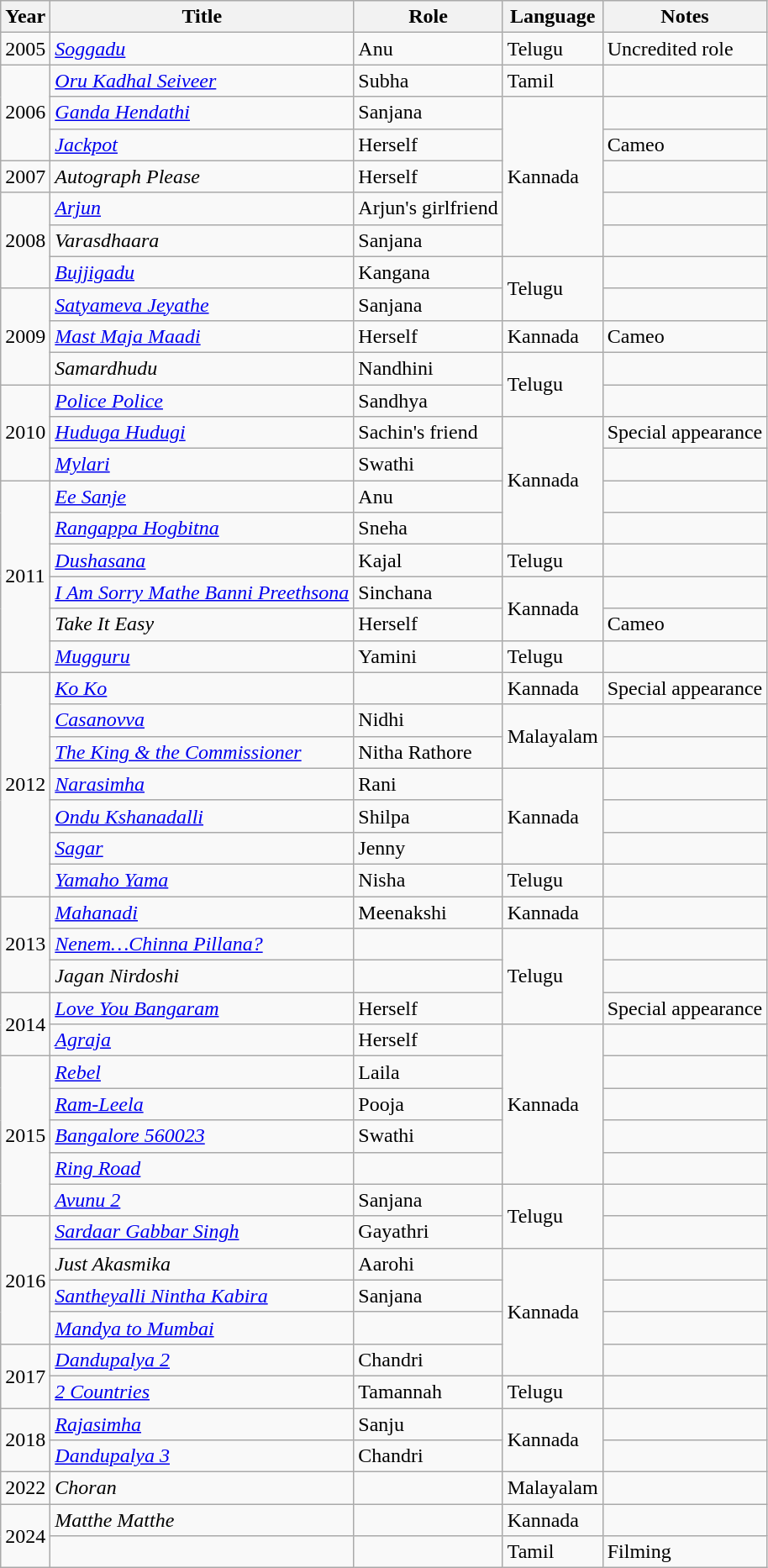<table class="wikitable sortable">
<tr>
<th scope="col">Year</th>
<th scope="col">Title</th>
<th scope="col">Role</th>
<th scope="col">Language</th>
<th scope="col" class="unsortable">Notes</th>
</tr>
<tr>
<td>2005</td>
<td><em><a href='#'>Soggadu</a></em></td>
<td>Anu</td>
<td>Telugu</td>
<td>Uncredited role</td>
</tr>
<tr>
<td rowspan="3">2006</td>
<td><em><a href='#'>Oru Kadhal Seiveer</a></em></td>
<td>Subha</td>
<td>Tamil</td>
<td></td>
</tr>
<tr>
<td><em><a href='#'>Ganda Hendathi</a></em></td>
<td>Sanjana</td>
<td rowspan=5>Kannada</td>
<td></td>
</tr>
<tr>
<td><em><a href='#'>Jackpot</a></em></td>
<td>Herself</td>
<td>Cameo</td>
</tr>
<tr>
<td>2007</td>
<td><em>Autograph Please</em></td>
<td>Herself</td>
<td></td>
</tr>
<tr>
<td rowspan="3">2008</td>
<td><em><a href='#'>Arjun</a></em></td>
<td>Arjun's girlfriend</td>
<td></td>
</tr>
<tr>
<td><em>Varasdhaara</em></td>
<td>Sanjana</td>
<td></td>
</tr>
<tr>
<td><em><a href='#'>Bujjigadu</a></em></td>
<td>Kangana</td>
<td rowspan=2>Telugu</td>
<td></td>
</tr>
<tr>
<td rowspan="3">2009</td>
<td><em><a href='#'>Satyameva Jeyathe</a></em></td>
<td>Sanjana</td>
<td></td>
</tr>
<tr>
<td><em><a href='#'>Mast Maja Maadi</a></em></td>
<td>Herself</td>
<td>Kannada</td>
<td>Cameo</td>
</tr>
<tr>
<td><em>Samardhudu</em></td>
<td>Nandhini</td>
<td rowspan=2>Telugu</td>
<td></td>
</tr>
<tr>
<td rowspan="3">2010</td>
<td><em><a href='#'>Police Police</a></em></td>
<td>Sandhya</td>
<td></td>
</tr>
<tr>
<td><em><a href='#'>Huduga Hudugi</a></em></td>
<td>Sachin's friend</td>
<td rowspan=4>Kannada</td>
<td>Special appearance</td>
</tr>
<tr>
<td><em><a href='#'>Mylari</a></em></td>
<td>Swathi</td>
<td></td>
</tr>
<tr>
<td rowspan="6">2011</td>
<td><em><a href='#'>Ee Sanje</a></em></td>
<td>Anu</td>
<td></td>
</tr>
<tr>
<td><em><a href='#'>Rangappa Hogbitna</a></em></td>
<td>Sneha</td>
<td></td>
</tr>
<tr>
<td><em><a href='#'>Dushasana</a></em></td>
<td>Kajal</td>
<td>Telugu</td>
<td></td>
</tr>
<tr>
<td><em><a href='#'>I Am Sorry Mathe Banni Preethsona</a></em></td>
<td>Sinchana</td>
<td rowspan=2>Kannada</td>
<td></td>
</tr>
<tr>
<td><em>Take It Easy</em></td>
<td>Herself</td>
<td>Cameo</td>
</tr>
<tr>
<td><em><a href='#'>Mugguru</a></em></td>
<td>Yamini</td>
<td>Telugu</td>
<td></td>
</tr>
<tr>
<td rowspan="7">2012</td>
<td><em><a href='#'>Ko Ko</a></em></td>
<td></td>
<td>Kannada</td>
<td>Special appearance</td>
</tr>
<tr>
<td><em><a href='#'>Casanovva</a></em></td>
<td>Nidhi</td>
<td rowspan=2>Malayalam</td>
<td></td>
</tr>
<tr>
<td><em><a href='#'>The King & the Commissioner</a></em></td>
<td>Nitha Rathore</td>
<td></td>
</tr>
<tr>
<td><em><a href='#'>Narasimha</a></em></td>
<td>Rani</td>
<td rowspan=3>Kannada</td>
<td></td>
</tr>
<tr>
<td><em><a href='#'>Ondu Kshanadalli</a></em></td>
<td>Shilpa</td>
<td></td>
</tr>
<tr>
<td><em><a href='#'>Sagar</a></em></td>
<td>Jenny</td>
<td></td>
</tr>
<tr>
<td><em><a href='#'>Yamaho Yama</a></em></td>
<td>Nisha</td>
<td>Telugu</td>
<td></td>
</tr>
<tr>
<td rowspan=3>2013</td>
<td><em><a href='#'>Mahanadi</a></em></td>
<td>Meenakshi</td>
<td>Kannada</td>
<td></td>
</tr>
<tr>
<td><em><a href='#'>Nenem…Chinna Pillana?</a></em></td>
<td></td>
<td rowspan=3>Telugu</td>
<td></td>
</tr>
<tr>
<td><em>Jagan Nirdoshi</em></td>
<td></td>
<td></td>
</tr>
<tr>
<td rowspan="2">2014</td>
<td><em><a href='#'>Love You Bangaram</a></em></td>
<td>Herself</td>
<td>Special appearance</td>
</tr>
<tr>
<td><em><a href='#'>Agraja</a></em></td>
<td>Herself</td>
<td rowspan=5>Kannada</td>
<td></td>
</tr>
<tr>
<td rowspan="5">2015</td>
<td><em><a href='#'>Rebel</a></em></td>
<td>Laila</td>
<td></td>
</tr>
<tr>
<td><em><a href='#'>Ram-Leela</a></em></td>
<td>Pooja</td>
<td></td>
</tr>
<tr>
<td><em><a href='#'>Bangalore 560023</a></em></td>
<td>Swathi</td>
<td></td>
</tr>
<tr>
<td><em><a href='#'>Ring Road</a></em></td>
<td></td>
<td></td>
</tr>
<tr>
<td><em><a href='#'>Avunu 2</a></em></td>
<td>Sanjana</td>
<td rowspan=2>Telugu</td>
<td></td>
</tr>
<tr>
<td rowspan="4">2016</td>
<td><em><a href='#'>Sardaar Gabbar Singh</a></em></td>
<td>Gayathri</td>
<td></td>
</tr>
<tr>
<td><em>Just Akasmika</em></td>
<td>Aarohi</td>
<td rowspan=4>Kannada</td>
<td></td>
</tr>
<tr>
<td><em><a href='#'>Santheyalli Nintha Kabira</a></em></td>
<td>Sanjana</td>
<td></td>
</tr>
<tr>
<td><em><a href='#'>Mandya to Mumbai</a></em></td>
<td></td>
<td></td>
</tr>
<tr>
<td rowspan="2">2017</td>
<td><em><a href='#'>Dandupalya 2</a></em></td>
<td>Chandri</td>
<td></td>
</tr>
<tr>
<td><em><a href='#'>2 Countries</a></em></td>
<td>Tamannah</td>
<td>Telugu</td>
<td></td>
</tr>
<tr>
<td rowspan=2>2018</td>
<td><em><a href='#'>Rajasimha</a></em></td>
<td>Sanju</td>
<td rowspan=2>Kannada</td>
<td></td>
</tr>
<tr>
<td><em><a href='#'>Dandupalya 3</a></em></td>
<td>Chandri</td>
<td></td>
</tr>
<tr>
<td>2022</td>
<td><em>Choran</em></td>
<td></td>
<td>Malayalam</td>
<td></td>
</tr>
<tr>
<td rowspan="2">2024</td>
<td><em>Matthe Matthe</em></td>
<td></td>
<td>Kannada</td>
<td></td>
</tr>
<tr>
<td></td>
<td></td>
<td>Tamil</td>
<td>Filming</td>
</tr>
</table>
